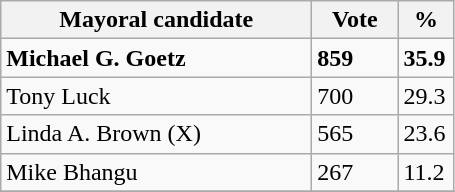<table class="wikitable">
<tr>
<th width="200px">Mayoral candidate</th>
<th width="50px">Vote</th>
<th width="30px">%</th>
</tr>
<tr>
<td><strong>Michael G. Goetz</strong> </td>
<td><strong>859</strong></td>
<td><strong>35.9</strong></td>
</tr>
<tr>
<td>Tony Luck</td>
<td>700</td>
<td>29.3</td>
</tr>
<tr>
<td>Linda A. Brown (X)</td>
<td>565</td>
<td>23.6</td>
</tr>
<tr>
<td>Mike Bhangu</td>
<td>267</td>
<td>11.2</td>
</tr>
<tr>
</tr>
</table>
